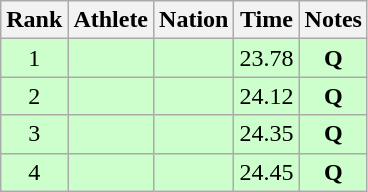<table class="wikitable sortable" style="text-align:center">
<tr>
<th>Rank</th>
<th>Athlete</th>
<th>Nation</th>
<th>Time</th>
<th>Notes</th>
</tr>
<tr bgcolor=#ccffcc>
<td>1</td>
<td align=left></td>
<td align=left></td>
<td>23.78</td>
<td><strong>Q</strong></td>
</tr>
<tr bgcolor=#ccffcc>
<td>2</td>
<td align=left></td>
<td align=left></td>
<td>24.12</td>
<td><strong>Q</strong></td>
</tr>
<tr bgcolor=#ccffcc>
<td>3</td>
<td align=left></td>
<td align=left></td>
<td>24.35</td>
<td><strong>Q</strong></td>
</tr>
<tr bgcolor=#ccffcc>
<td>4</td>
<td align=left></td>
<td align=left></td>
<td>24.45</td>
<td><strong>Q</strong></td>
</tr>
</table>
